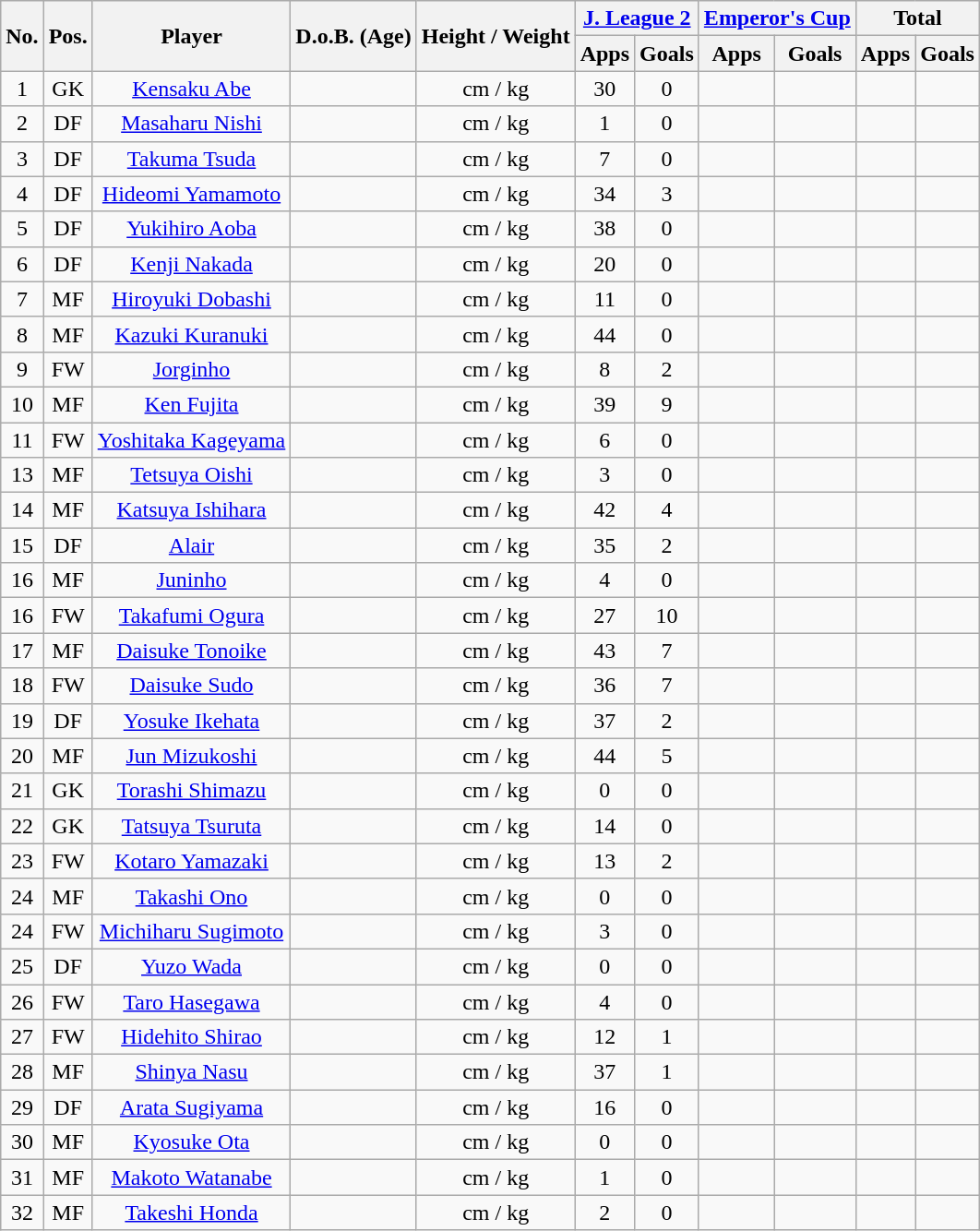<table class="wikitable" style="text-align:center;">
<tr>
<th rowspan="2">No.</th>
<th rowspan="2">Pos.</th>
<th rowspan="2">Player</th>
<th rowspan="2">D.o.B. (Age)</th>
<th rowspan="2">Height / Weight</th>
<th colspan="2"><a href='#'>J. League 2</a></th>
<th colspan="2"><a href='#'>Emperor's Cup</a></th>
<th colspan="2">Total</th>
</tr>
<tr>
<th>Apps</th>
<th>Goals</th>
<th>Apps</th>
<th>Goals</th>
<th>Apps</th>
<th>Goals</th>
</tr>
<tr>
<td>1</td>
<td>GK</td>
<td><a href='#'>Kensaku Abe</a></td>
<td></td>
<td>cm / kg</td>
<td>30</td>
<td>0</td>
<td></td>
<td></td>
<td></td>
<td></td>
</tr>
<tr>
<td>2</td>
<td>DF</td>
<td><a href='#'>Masaharu Nishi</a></td>
<td></td>
<td>cm / kg</td>
<td>1</td>
<td>0</td>
<td></td>
<td></td>
<td></td>
<td></td>
</tr>
<tr>
<td>3</td>
<td>DF</td>
<td><a href='#'>Takuma Tsuda</a></td>
<td></td>
<td>cm / kg</td>
<td>7</td>
<td>0</td>
<td></td>
<td></td>
<td></td>
<td></td>
</tr>
<tr>
<td>4</td>
<td>DF</td>
<td><a href='#'>Hideomi Yamamoto</a></td>
<td></td>
<td>cm / kg</td>
<td>34</td>
<td>3</td>
<td></td>
<td></td>
<td></td>
<td></td>
</tr>
<tr>
<td>5</td>
<td>DF</td>
<td><a href='#'>Yukihiro Aoba</a></td>
<td></td>
<td>cm / kg</td>
<td>38</td>
<td>0</td>
<td></td>
<td></td>
<td></td>
<td></td>
</tr>
<tr>
<td>6</td>
<td>DF</td>
<td><a href='#'>Kenji Nakada</a></td>
<td></td>
<td>cm / kg</td>
<td>20</td>
<td>0</td>
<td></td>
<td></td>
<td></td>
<td></td>
</tr>
<tr>
<td>7</td>
<td>MF</td>
<td><a href='#'>Hiroyuki Dobashi</a></td>
<td></td>
<td>cm / kg</td>
<td>11</td>
<td>0</td>
<td></td>
<td></td>
<td></td>
<td></td>
</tr>
<tr>
<td>8</td>
<td>MF</td>
<td><a href='#'>Kazuki Kuranuki</a></td>
<td></td>
<td>cm / kg</td>
<td>44</td>
<td>0</td>
<td></td>
<td></td>
<td></td>
<td></td>
</tr>
<tr>
<td>9</td>
<td>FW</td>
<td><a href='#'>Jorginho</a></td>
<td></td>
<td>cm / kg</td>
<td>8</td>
<td>2</td>
<td></td>
<td></td>
<td></td>
<td></td>
</tr>
<tr>
<td>10</td>
<td>MF</td>
<td><a href='#'>Ken Fujita</a></td>
<td></td>
<td>cm / kg</td>
<td>39</td>
<td>9</td>
<td></td>
<td></td>
<td></td>
<td></td>
</tr>
<tr>
<td>11</td>
<td>FW</td>
<td><a href='#'>Yoshitaka Kageyama</a></td>
<td></td>
<td>cm / kg</td>
<td>6</td>
<td>0</td>
<td></td>
<td></td>
<td></td>
<td></td>
</tr>
<tr>
<td>13</td>
<td>MF</td>
<td><a href='#'>Tetsuya Oishi</a></td>
<td></td>
<td>cm / kg</td>
<td>3</td>
<td>0</td>
<td></td>
<td></td>
<td></td>
<td></td>
</tr>
<tr>
<td>14</td>
<td>MF</td>
<td><a href='#'>Katsuya Ishihara</a></td>
<td></td>
<td>cm / kg</td>
<td>42</td>
<td>4</td>
<td></td>
<td></td>
<td></td>
<td></td>
</tr>
<tr>
<td>15</td>
<td>DF</td>
<td><a href='#'>Alair</a></td>
<td></td>
<td>cm / kg</td>
<td>35</td>
<td>2</td>
<td></td>
<td></td>
<td></td>
<td></td>
</tr>
<tr>
<td>16</td>
<td>MF</td>
<td><a href='#'>Juninho</a></td>
<td></td>
<td>cm / kg</td>
<td>4</td>
<td>0</td>
<td></td>
<td></td>
<td></td>
<td></td>
</tr>
<tr>
<td>16</td>
<td>FW</td>
<td><a href='#'>Takafumi Ogura</a></td>
<td></td>
<td>cm / kg</td>
<td>27</td>
<td>10</td>
<td></td>
<td></td>
<td></td>
<td></td>
</tr>
<tr>
<td>17</td>
<td>MF</td>
<td><a href='#'>Daisuke Tonoike</a></td>
<td></td>
<td>cm / kg</td>
<td>43</td>
<td>7</td>
<td></td>
<td></td>
<td></td>
<td></td>
</tr>
<tr>
<td>18</td>
<td>FW</td>
<td><a href='#'>Daisuke Sudo</a></td>
<td></td>
<td>cm / kg</td>
<td>36</td>
<td>7</td>
<td></td>
<td></td>
<td></td>
<td></td>
</tr>
<tr>
<td>19</td>
<td>DF</td>
<td><a href='#'>Yosuke Ikehata</a></td>
<td></td>
<td>cm / kg</td>
<td>37</td>
<td>2</td>
<td></td>
<td></td>
<td></td>
<td></td>
</tr>
<tr>
<td>20</td>
<td>MF</td>
<td><a href='#'>Jun Mizukoshi</a></td>
<td></td>
<td>cm / kg</td>
<td>44</td>
<td>5</td>
<td></td>
<td></td>
<td></td>
<td></td>
</tr>
<tr>
<td>21</td>
<td>GK</td>
<td><a href='#'>Torashi Shimazu</a></td>
<td></td>
<td>cm / kg</td>
<td>0</td>
<td>0</td>
<td></td>
<td></td>
<td></td>
<td></td>
</tr>
<tr>
<td>22</td>
<td>GK</td>
<td><a href='#'>Tatsuya Tsuruta</a></td>
<td></td>
<td>cm / kg</td>
<td>14</td>
<td>0</td>
<td></td>
<td></td>
<td></td>
<td></td>
</tr>
<tr>
<td>23</td>
<td>FW</td>
<td><a href='#'>Kotaro Yamazaki</a></td>
<td></td>
<td>cm / kg</td>
<td>13</td>
<td>2</td>
<td></td>
<td></td>
<td></td>
<td></td>
</tr>
<tr>
<td>24</td>
<td>MF</td>
<td><a href='#'>Takashi Ono</a></td>
<td></td>
<td>cm / kg</td>
<td>0</td>
<td>0</td>
<td></td>
<td></td>
<td></td>
<td></td>
</tr>
<tr>
<td>24</td>
<td>FW</td>
<td><a href='#'>Michiharu Sugimoto</a></td>
<td></td>
<td>cm / kg</td>
<td>3</td>
<td>0</td>
<td></td>
<td></td>
<td></td>
<td></td>
</tr>
<tr>
<td>25</td>
<td>DF</td>
<td><a href='#'>Yuzo Wada</a></td>
<td></td>
<td>cm / kg</td>
<td>0</td>
<td>0</td>
<td></td>
<td></td>
<td></td>
<td></td>
</tr>
<tr>
<td>26</td>
<td>FW</td>
<td><a href='#'>Taro Hasegawa</a></td>
<td></td>
<td>cm / kg</td>
<td>4</td>
<td>0</td>
<td></td>
<td></td>
<td></td>
<td></td>
</tr>
<tr>
<td>27</td>
<td>FW</td>
<td><a href='#'>Hidehito Shirao</a></td>
<td></td>
<td>cm / kg</td>
<td>12</td>
<td>1</td>
<td></td>
<td></td>
<td></td>
<td></td>
</tr>
<tr>
<td>28</td>
<td>MF</td>
<td><a href='#'>Shinya Nasu</a></td>
<td></td>
<td>cm / kg</td>
<td>37</td>
<td>1</td>
<td></td>
<td></td>
<td></td>
<td></td>
</tr>
<tr>
<td>29</td>
<td>DF</td>
<td><a href='#'>Arata Sugiyama</a></td>
<td></td>
<td>cm / kg</td>
<td>16</td>
<td>0</td>
<td></td>
<td></td>
<td></td>
<td></td>
</tr>
<tr>
<td>30</td>
<td>MF</td>
<td><a href='#'>Kyosuke Ota</a></td>
<td></td>
<td>cm / kg</td>
<td>0</td>
<td>0</td>
<td></td>
<td></td>
<td></td>
<td></td>
</tr>
<tr>
<td>31</td>
<td>MF</td>
<td><a href='#'>Makoto Watanabe</a></td>
<td></td>
<td>cm / kg</td>
<td>1</td>
<td>0</td>
<td></td>
<td></td>
<td></td>
<td></td>
</tr>
<tr>
<td>32</td>
<td>MF</td>
<td><a href='#'>Takeshi Honda</a></td>
<td></td>
<td>cm / kg</td>
<td>2</td>
<td>0</td>
<td></td>
<td></td>
<td></td>
<td></td>
</tr>
</table>
